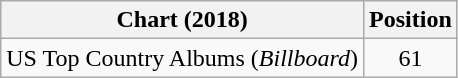<table class="wikitable">
<tr>
<th>Chart (2018)</th>
<th>Position</th>
</tr>
<tr>
<td>US Top Country Albums (<em>Billboard</em>)</td>
<td style="text-align:center;">61</td>
</tr>
</table>
